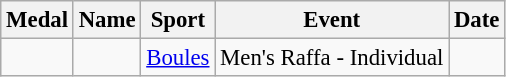<table class="wikitable sortable" style="font-size:95%">
<tr>
<th>Medal</th>
<th>Name</th>
<th>Sport</th>
<th>Event</th>
<th>Date</th>
</tr>
<tr>
<td></td>
<td></td>
<td><a href='#'>Boules</a></td>
<td>Men's Raffa - Individual</td>
<td></td>
</tr>
</table>
